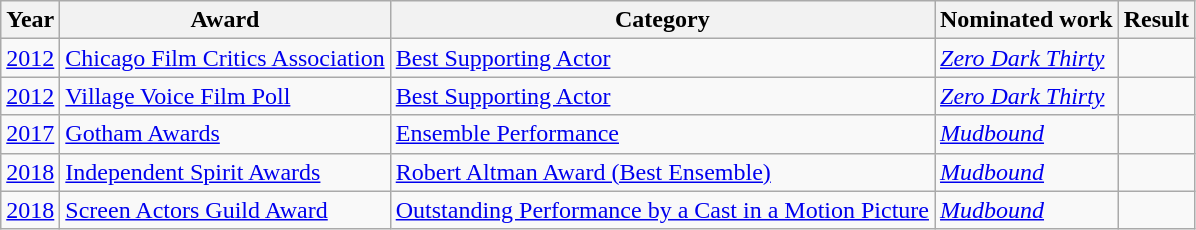<table class="wikitable sortable">
<tr style="text-align:center;">
<th scope="col">Year</th>
<th scope="col">Award</th>
<th scope="col">Category</th>
<th scope="col">Nominated work</th>
<th scope="col">Result</th>
</tr>
<tr>
<td><a href='#'>2012</a></td>
<td><a href='#'>Chicago Film Critics Association</a></td>
<td><a href='#'>Best Supporting Actor</a></td>
<td><em><a href='#'>Zero Dark Thirty</a></em></td>
<td></td>
</tr>
<tr>
<td><a href='#'>2012</a></td>
<td><a href='#'>Village Voice Film Poll</a></td>
<td><a href='#'>Best Supporting Actor</a></td>
<td><em><a href='#'>Zero Dark Thirty</a></em></td>
<td></td>
</tr>
<tr>
<td><a href='#'>2017</a></td>
<td><a href='#'>Gotham Awards</a></td>
<td><a href='#'>Ensemble Performance</a></td>
<td><em><a href='#'>Mudbound</a></em></td>
<td></td>
</tr>
<tr>
<td><a href='#'>2018</a></td>
<td><a href='#'>Independent Spirit Awards</a></td>
<td><a href='#'>Robert Altman Award (Best Ensemble)</a></td>
<td><em><a href='#'>Mudbound</a></em></td>
<td></td>
</tr>
<tr>
<td><a href='#'>2018</a></td>
<td><a href='#'>Screen Actors Guild Award</a></td>
<td><a href='#'>Outstanding Performance by a Cast in a Motion Picture</a></td>
<td><em><a href='#'>Mudbound</a></em></td>
<td></td>
</tr>
</table>
